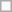<table class=wikitable>
<tr>
<td> </td>
</tr>
</table>
